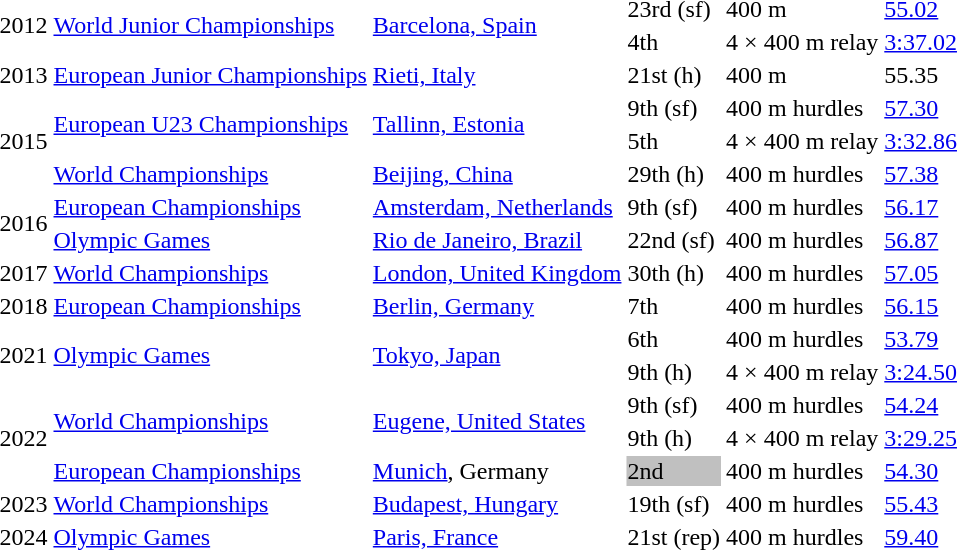<table>
<tr>
<td rowspan=2>2012</td>
<td rowspan=2><a href='#'>World Junior Championships</a></td>
<td rowspan=2><a href='#'>Barcelona, Spain</a></td>
<td>23rd (sf)</td>
<td>400 m</td>
<td><a href='#'>55.02</a></td>
</tr>
<tr>
<td>4th</td>
<td>4 × 400 m relay</td>
<td><a href='#'>3:37.02</a></td>
</tr>
<tr>
<td>2013</td>
<td><a href='#'>European Junior Championships</a></td>
<td><a href='#'>Rieti, Italy</a></td>
<td>21st (h)</td>
<td>400 m</td>
<td>55.35</td>
</tr>
<tr>
<td rowspan=3>2015</td>
<td rowspan=2><a href='#'>European U23 Championships</a></td>
<td rowspan=2><a href='#'>Tallinn, Estonia</a></td>
<td>9th (sf)</td>
<td>400 m hurdles</td>
<td><a href='#'>57.30</a></td>
</tr>
<tr>
<td>5th</td>
<td>4 × 400 m relay</td>
<td><a href='#'>3:32.86</a></td>
</tr>
<tr>
<td><a href='#'>World Championships</a></td>
<td><a href='#'>Beijing, China</a></td>
<td>29th (h)</td>
<td>400 m hurdles</td>
<td><a href='#'>57.38</a></td>
</tr>
<tr>
<td rowspan=2>2016</td>
<td><a href='#'>European Championships</a></td>
<td><a href='#'>Amsterdam, Netherlands</a></td>
<td>9th (sf)</td>
<td>400 m hurdles</td>
<td><a href='#'>56.17</a></td>
</tr>
<tr>
<td><a href='#'>Olympic Games</a></td>
<td><a href='#'>Rio de Janeiro, Brazil</a></td>
<td>22nd (sf)</td>
<td>400 m hurdles</td>
<td><a href='#'>56.87</a></td>
</tr>
<tr>
<td>2017</td>
<td><a href='#'>World Championships</a></td>
<td><a href='#'>London, United Kingdom</a></td>
<td>30th (h)</td>
<td>400 m hurdles</td>
<td><a href='#'>57.05</a></td>
</tr>
<tr>
<td>2018</td>
<td><a href='#'>European Championships</a></td>
<td><a href='#'>Berlin, Germany</a></td>
<td>7th</td>
<td>400 m hurdles</td>
<td><a href='#'>56.15</a></td>
</tr>
<tr>
<td rowspan=2>2021</td>
<td rowspan=2><a href='#'>Olympic Games</a></td>
<td rowspan=2><a href='#'>Tokyo, Japan</a></td>
<td>6th</td>
<td>400 m hurdles</td>
<td><a href='#'>53.79</a></td>
</tr>
<tr>
<td>9th (h)</td>
<td>4 × 400 m relay</td>
<td><a href='#'>3:24.50</a></td>
</tr>
<tr>
<td rowspan=3>2022</td>
<td rowspan=2><a href='#'>World Championships</a></td>
<td rowspan=2><a href='#'>Eugene, United States</a></td>
<td>9th (sf)</td>
<td>400 m hurdles</td>
<td><a href='#'>54.24</a></td>
</tr>
<tr>
<td>9th (h)</td>
<td>4 × 400 m relay</td>
<td><a href='#'>3:29.25</a></td>
</tr>
<tr>
<td><a href='#'>European Championships</a></td>
<td><a href='#'>Munich</a>, Germany</td>
<td bgcolor=silver>2nd</td>
<td>400 m hurdles</td>
<td><a href='#'>54.30</a></td>
</tr>
<tr>
<td>2023</td>
<td><a href='#'>World Championships</a></td>
<td><a href='#'>Budapest, Hungary</a></td>
<td>19th (sf)</td>
<td>400 m hurdles</td>
<td><a href='#'>55.43</a></td>
</tr>
<tr>
<td>2024</td>
<td><a href='#'>Olympic Games</a></td>
<td><a href='#'>Paris, France</a></td>
<td>21st (rep)</td>
<td>400 m hurdles</td>
<td><a href='#'>59.40</a></td>
</tr>
</table>
